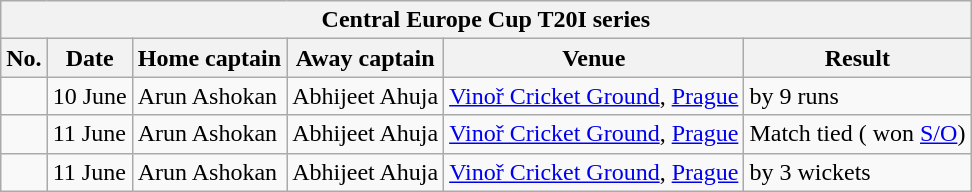<table class="wikitable">
<tr>
<th colspan="6">Central Europe Cup T20I series</th>
</tr>
<tr>
<th>No.</th>
<th>Date</th>
<th>Home captain</th>
<th>Away captain</th>
<th>Venue</th>
<th>Result</th>
</tr>
<tr>
<td></td>
<td>10 June</td>
<td>Arun Ashokan</td>
<td>Abhijeet Ahuja</td>
<td><a href='#'>Vinoř Cricket Ground</a>, <a href='#'>Prague</a></td>
<td> by 9 runs</td>
</tr>
<tr>
<td></td>
<td>11 June</td>
<td>Arun Ashokan</td>
<td>Abhijeet Ahuja</td>
<td><a href='#'>Vinoř Cricket Ground</a>, <a href='#'>Prague</a></td>
<td>Match tied ( won <a href='#'>S/O</a>)</td>
</tr>
<tr>
<td></td>
<td>11 June</td>
<td>Arun Ashokan</td>
<td>Abhijeet Ahuja</td>
<td><a href='#'>Vinoř Cricket Ground</a>, <a href='#'>Prague</a></td>
<td> by 3 wickets</td>
</tr>
</table>
